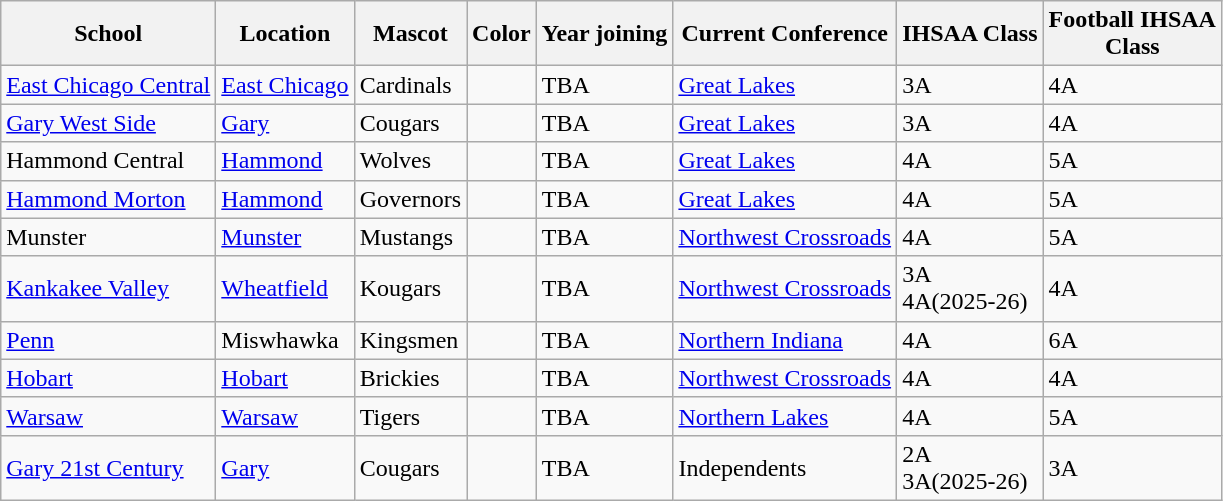<table class="wikitable">
<tr>
<th>School</th>
<th>Location</th>
<th>Mascot</th>
<th>Color</th>
<th>Year joining</th>
<th>Current Conference</th>
<th>IHSAA Class</th>
<th>Football IHSAA<br>Class</th>
</tr>
<tr>
<td><a href='#'>East Chicago Central</a></td>
<td><a href='#'>East Chicago</a></td>
<td>Cardinals</td>
<td>    </td>
<td>TBA</td>
<td><a href='#'>Great Lakes</a></td>
<td>3A</td>
<td>4A</td>
</tr>
<tr>
<td><a href='#'>Gary West Side</a></td>
<td><a href='#'>Gary</a></td>
<td>Cougars</td>
<td> </td>
<td>TBA</td>
<td><a href='#'>Great Lakes</a></td>
<td>3A</td>
<td>4A</td>
</tr>
<tr>
<td>Hammond Central</td>
<td><a href='#'>Hammond</a></td>
<td>Wolves</td>
<td> </td>
<td>TBA</td>
<td><a href='#'>Great Lakes</a></td>
<td>4A</td>
<td>5A</td>
</tr>
<tr>
<td><a href='#'>Hammond Morton</a></td>
<td><a href='#'>Hammond</a></td>
<td>Governors</td>
<td> </td>
<td>TBA</td>
<td><a href='#'>Great Lakes</a></td>
<td>4A</td>
<td>5A</td>
</tr>
<tr>
<td>Munster</td>
<td><a href='#'>Munster</a></td>
<td>Mustangs</td>
<td> </td>
<td>TBA</td>
<td><a href='#'>Northwest Crossroads</a></td>
<td>4A</td>
<td>5A</td>
</tr>
<tr>
<td><a href='#'>Kankakee Valley</a></td>
<td><a href='#'>Wheatfield</a></td>
<td>Kougars</td>
<td>  </td>
<td>TBA</td>
<td><a href='#'>Northwest Crossroads</a></td>
<td>3A<br>4A(2025-26)</td>
<td>4A</td>
</tr>
<tr>
<td><a href='#'>Penn</a></td>
<td>Miswhawka</td>
<td>Kingsmen</td>
<td> </td>
<td>TBA</td>
<td><a href='#'>Northern Indiana</a></td>
<td>4A</td>
<td>6A</td>
</tr>
<tr>
<td><a href='#'>Hobart</a></td>
<td><a href='#'>Hobart</a></td>
<td>Brickies</td>
<td> </td>
<td>TBA</td>
<td><a href='#'>Northwest Crossroads</a></td>
<td>4A</td>
<td>4A</td>
</tr>
<tr>
<td><a href='#'>Warsaw</a></td>
<td><a href='#'>Warsaw</a></td>
<td>Tigers</td>
<td> </td>
<td>TBA</td>
<td><a href='#'>Northern Lakes</a></td>
<td>4A</td>
<td>5A</td>
</tr>
<tr>
<td><a href='#'>Gary 21st Century</a></td>
<td><a href='#'>Gary</a></td>
<td>Cougars</td>
<td> </td>
<td>TBA</td>
<td>Independents</td>
<td>2A<br>3A(2025-26)</td>
<td>3A</td>
</tr>
</table>
